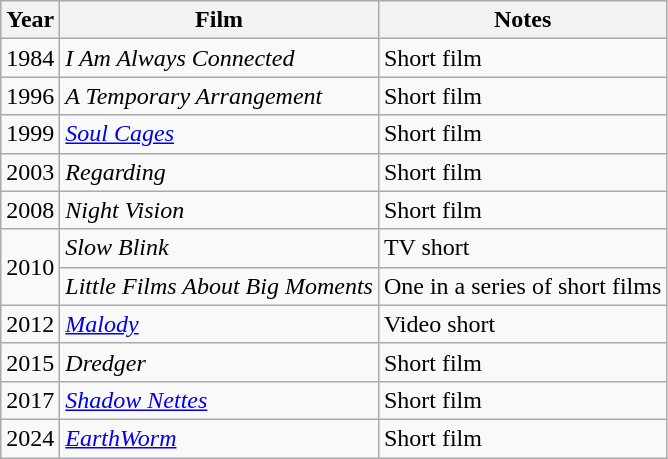<table class="wikitable">
<tr>
<th>Year</th>
<th>Film</th>
<th>Notes</th>
</tr>
<tr>
<td>1984</td>
<td><em>I Am Always Connected</em></td>
<td>Short film</td>
</tr>
<tr>
<td>1996</td>
<td><em>A Temporary Arrangement</em></td>
<td>Short film</td>
</tr>
<tr>
<td>1999</td>
<td><em><a href='#'>Soul Cages</a></em></td>
<td>Short film</td>
</tr>
<tr>
<td>2003</td>
<td><em>Regarding</em></td>
<td>Short film</td>
</tr>
<tr>
<td>2008</td>
<td><em>Night Vision</em></td>
<td>Short film</td>
</tr>
<tr>
<td rowspan=2>2010</td>
<td><em>Slow Blink</em></td>
<td>TV short</td>
</tr>
<tr>
<td><em>Little Films About Big Moments</em></td>
<td>One in a series of short films</td>
</tr>
<tr>
<td>2012</td>
<td><em><a href='#'>Malody</a></em></td>
<td>Video short</td>
</tr>
<tr>
<td>2015</td>
<td><em>Dredger</em></td>
<td>Short film</td>
</tr>
<tr>
<td>2017</td>
<td><em><a href='#'>Shadow Nettes</a></em></td>
<td>Short film</td>
</tr>
<tr>
<td>2024</td>
<td><em><a href='#'>EarthWorm</a></em></td>
<td>Short film</td>
</tr>
</table>
